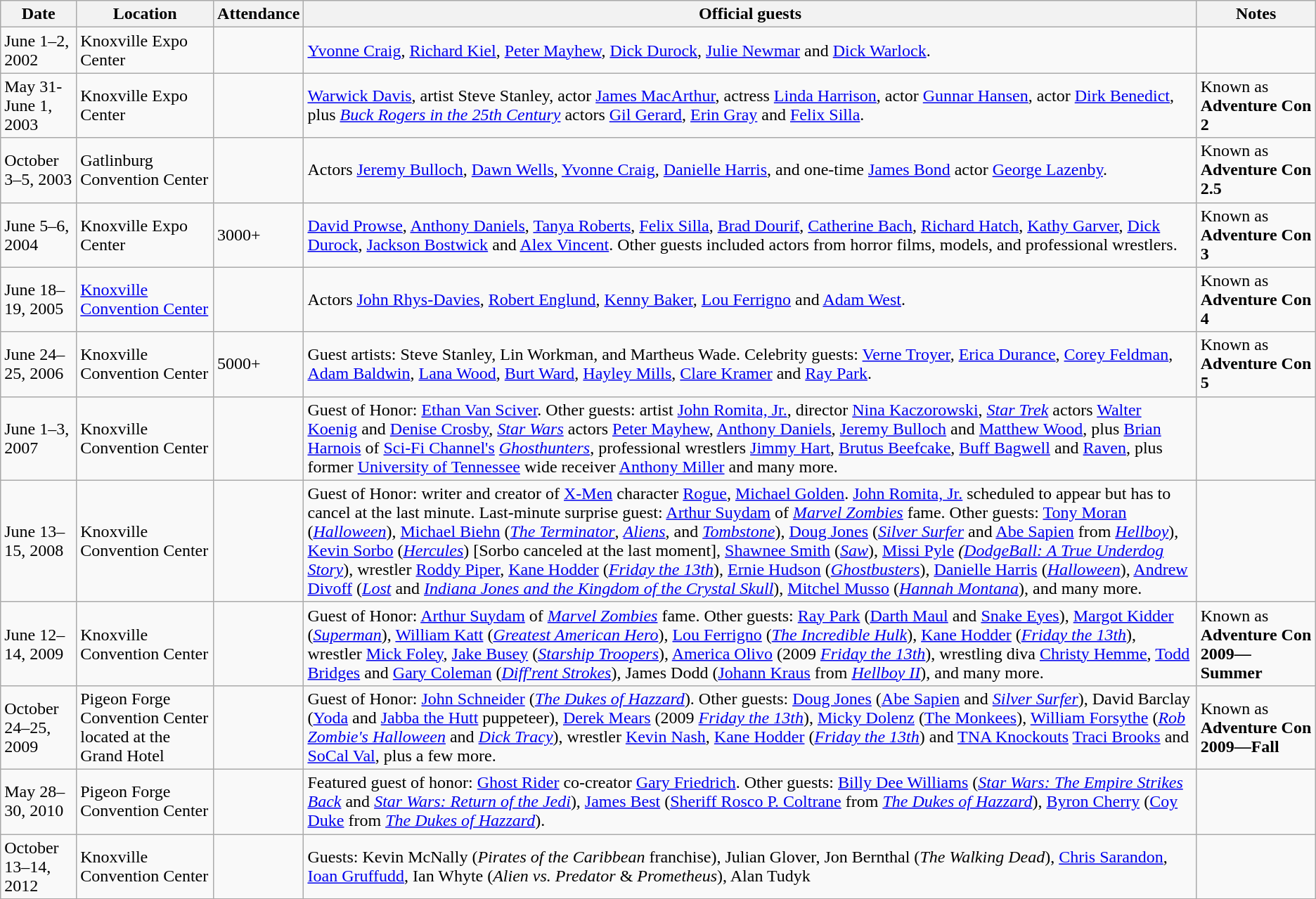<table class="wikitable">
<tr>
<th>Date</th>
<th>Location</th>
<th>Attendance</th>
<th>Official guests</th>
<th>Notes</th>
</tr>
<tr>
<td>June 1–2, 2002</td>
<td>Knoxville Expo Center</td>
<td></td>
<td><a href='#'>Yvonne Craig</a>, <a href='#'>Richard Kiel</a>, <a href='#'>Peter Mayhew</a>, <a href='#'>Dick Durock</a>, <a href='#'>Julie Newmar</a> and <a href='#'>Dick Warlock</a>.</td>
<td></td>
</tr>
<tr>
<td>May 31-June 1, 2003</td>
<td>Knoxville Expo Center</td>
<td></td>
<td><a href='#'>Warwick Davis</a>, artist Steve Stanley, actor <a href='#'>James MacArthur</a>, actress <a href='#'>Linda Harrison</a>, actor <a href='#'>Gunnar Hansen</a>, actor <a href='#'>Dirk Benedict</a>, plus <em><a href='#'>Buck Rogers in the 25th Century</a></em> actors <a href='#'>Gil Gerard</a>, <a href='#'>Erin Gray</a> and <a href='#'>Felix Silla</a>.</td>
<td>Known as <strong>Adventure Con 2</strong></td>
</tr>
<tr>
<td>October 3–5, 2003</td>
<td>Gatlinburg Convention Center</td>
<td></td>
<td>Actors <a href='#'>Jeremy Bulloch</a>, <a href='#'>Dawn Wells</a>, <a href='#'>Yvonne Craig</a>, <a href='#'>Danielle Harris</a>, and one-time <a href='#'>James Bond</a> actor <a href='#'>George Lazenby</a>.</td>
<td>Known as <strong>Adventure Con 2.5</strong></td>
</tr>
<tr>
<td>June 5–6, 2004</td>
<td>Knoxville Expo Center</td>
<td>3000+</td>
<td><a href='#'>David Prowse</a>, <a href='#'>Anthony Daniels</a>, <a href='#'>Tanya Roberts</a>, <a href='#'>Felix Silla</a>, <a href='#'>Brad Dourif</a>, <a href='#'>Catherine Bach</a>, <a href='#'>Richard Hatch</a>, <a href='#'>Kathy Garver</a>, <a href='#'>Dick Durock</a>, <a href='#'>Jackson Bostwick</a> and <a href='#'>Alex Vincent</a>. Other guests included actors from horror films, models, and professional wrestlers.</td>
<td>Known as <strong>Adventure Con 3</strong></td>
</tr>
<tr>
<td>June 18–19, 2005</td>
<td><a href='#'>Knoxville Convention Center</a></td>
<td></td>
<td>Actors <a href='#'>John Rhys-Davies</a>, <a href='#'>Robert Englund</a>, <a href='#'>Kenny Baker</a>, <a href='#'>Lou Ferrigno</a> and <a href='#'>Adam West</a>.</td>
<td>Known as <strong>Adventure Con 4</strong></td>
</tr>
<tr>
<td>June 24–25, 2006</td>
<td>Knoxville Convention Center</td>
<td>5000+</td>
<td>Guest artists: Steve Stanley, Lin Workman, and Martheus Wade. Celebrity guests: <a href='#'>Verne Troyer</a>, <a href='#'>Erica Durance</a>, <a href='#'>Corey Feldman</a>, <a href='#'>Adam Baldwin</a>, <a href='#'>Lana Wood</a>, <a href='#'>Burt Ward</a>, <a href='#'>Hayley Mills</a>, <a href='#'>Clare Kramer</a> and <a href='#'>Ray Park</a>.</td>
<td>Known as <strong>Adventure Con 5</strong></td>
</tr>
<tr>
<td>June 1–3, 2007</td>
<td>Knoxville Convention Center</td>
<td></td>
<td>Guest of Honor: <a href='#'>Ethan Van Sciver</a>. Other guests: artist <a href='#'>John Romita, Jr.</a>, director <a href='#'>Nina Kaczorowski</a>, <em><a href='#'>Star Trek</a></em> actors <a href='#'>Walter Koenig</a> and <a href='#'>Denise Crosby</a>, <em><a href='#'>Star Wars</a></em> actors <a href='#'>Peter Mayhew</a>, <a href='#'>Anthony Daniels</a>, <a href='#'>Jeremy Bulloch</a> and <a href='#'>Matthew Wood</a>, plus <a href='#'>Brian Harnois</a> of <a href='#'>Sci-Fi Channel's</a> <em><a href='#'>Ghosthunters</a></em>, professional wrestlers <a href='#'>Jimmy Hart</a>, <a href='#'>Brutus Beefcake</a>, <a href='#'>Buff Bagwell</a> and <a href='#'>Raven</a>, plus former <a href='#'>University of Tennessee</a> wide receiver <a href='#'>Anthony Miller</a> and many more.</td>
<td></td>
</tr>
<tr>
<td>June 13–15, 2008</td>
<td>Knoxville Convention Center</td>
<td></td>
<td>Guest of Honor: writer and creator of <a href='#'>X-Men</a> character <a href='#'>Rogue</a>, <a href='#'>Michael Golden</a>. <a href='#'>John Romita, Jr.</a> scheduled to appear but has to cancel at the last minute. Last-minute surprise guest: <a href='#'>Arthur Suydam</a> of <em><a href='#'>Marvel Zombies</a></em> fame. Other guests: <a href='#'>Tony Moran</a> (<em><a href='#'>Halloween</a></em>), <a href='#'>Michael Biehn</a> (<em><a href='#'>The Terminator</a></em>, <em><a href='#'>Aliens</a></em>, and <em><a href='#'>Tombstone</a></em>), <a href='#'>Doug Jones</a> (<em><a href='#'>Silver Surfer</a></em> and <a href='#'>Abe Sapien</a> from <em><a href='#'>Hellboy</a></em>), <a href='#'>Kevin Sorbo</a> (<em><a href='#'>Hercules</a></em>) [Sorbo canceled at the last moment], <a href='#'>Shawnee Smith</a> (<em><a href='#'>Saw</a></em>), <a href='#'>Missi Pyle</a> <em>(<a href='#'>DodgeBall: A True Underdog Story</a></em>), wrestler <a href='#'>Roddy Piper</a>, <a href='#'>Kane Hodder</a> (<em><a href='#'>Friday the 13th</a></em>), <a href='#'>Ernie Hudson</a> (<em><a href='#'>Ghostbusters</a></em>), <a href='#'>Danielle Harris</a> (<em><a href='#'>Halloween</a></em>), <a href='#'>Andrew Divoff</a> (<em><a href='#'>Lost</a></em> and <em><a href='#'>Indiana Jones and the Kingdom of the Crystal Skull</a></em>), <a href='#'>Mitchel Musso</a> (<em><a href='#'>Hannah Montana</a></em>), and many more.</td>
<td></td>
</tr>
<tr>
<td>June 12–14, 2009</td>
<td>Knoxville Convention Center</td>
<td></td>
<td>Guest of Honor: <a href='#'>Arthur Suydam</a> of <em><a href='#'>Marvel Zombies</a></em> fame. Other guests: <a href='#'>Ray Park</a> (<a href='#'>Darth Maul</a> and <a href='#'>Snake Eyes</a>), <a href='#'>Margot Kidder</a> (<em><a href='#'>Superman</a></em>), <a href='#'>William Katt</a> (<em><a href='#'>Greatest American Hero</a></em>), <a href='#'>Lou Ferrigno</a> (<em><a href='#'>The Incredible Hulk</a></em>), <a href='#'>Kane Hodder</a> (<em><a href='#'>Friday the 13th</a></em>), wrestler <a href='#'>Mick Foley</a>, <a href='#'>Jake Busey</a> (<em><a href='#'>Starship Troopers</a></em>), <a href='#'>America Olivo</a> (2009 <em><a href='#'>Friday the 13th</a></em>), wrestling diva <a href='#'>Christy Hemme</a>, <a href='#'>Todd Bridges</a> and <a href='#'>Gary Coleman</a> (<em><a href='#'>Diff'rent Strokes</a></em>), James Dodd (<a href='#'>Johann Kraus</a> from <em><a href='#'>Hellboy II</a></em>), and many more.</td>
<td>Known as <strong>Adventure Con 2009—Summer</strong></td>
</tr>
<tr>
<td>October 24–25, 2009</td>
<td>Pigeon Forge Convention Center located at the Grand Hotel</td>
<td></td>
<td>Guest of Honor: <a href='#'>John Schneider</a> (<em><a href='#'>The Dukes of Hazzard</a></em>). Other guests: <a href='#'>Doug Jones</a> (<a href='#'>Abe Sapien</a> and <em><a href='#'>Silver Surfer</a></em>), David Barclay (<a href='#'>Yoda</a> and <a href='#'>Jabba the Hutt</a> puppeteer), <a href='#'>Derek Mears</a> (2009 <em><a href='#'>Friday the 13th</a></em>), <a href='#'>Micky Dolenz</a> (<a href='#'>The Monkees</a>), <a href='#'>William Forsythe</a> (<em><a href='#'>Rob Zombie's Halloween</a></em> and <em><a href='#'>Dick Tracy</a></em>), wrestler <a href='#'>Kevin Nash</a>, <a href='#'>Kane Hodder</a> (<em><a href='#'>Friday the 13th</a></em>) and <a href='#'>TNA Knockouts</a> <a href='#'>Traci Brooks</a> and <a href='#'>SoCal Val</a>, plus a few more.</td>
<td>Known as <strong>Adventure Con 2009—Fall</strong></td>
</tr>
<tr>
<td>May 28–30, 2010</td>
<td>Pigeon Forge Convention Center</td>
<td></td>
<td>Featured guest of honor: <a href='#'>Ghost Rider</a> co-creator <a href='#'>Gary Friedrich</a>. Other guests: <a href='#'>Billy Dee Williams</a> (<em><a href='#'>Star Wars: The Empire Strikes Back</a></em> and <em><a href='#'>Star Wars: Return of the Jedi</a></em>), <a href='#'>James Best</a> (<a href='#'>Sheriff Rosco P. Coltrane</a> from <em><a href='#'>The Dukes of Hazzard</a></em>), <a href='#'>Byron Cherry</a> (<a href='#'>Coy Duke</a> from <em><a href='#'>The Dukes of Hazzard</a></em>).</td>
<td></td>
</tr>
<tr>
<td>October 13–14, 2012</td>
<td>Knoxville Convention Center</td>
<td></td>
<td>Guests: Kevin McNally (<em>Pirates of the Caribbean</em> franchise), Julian Glover, Jon Bernthal (<em>The Walking Dead</em>), <a href='#'>Chris Sarandon</a>, <a href='#'>Ioan Gruffudd</a>, Ian Whyte (<em>Alien vs. Predator</em> & <em>Prometheus</em>), Alan Tudyk</td>
<td></td>
</tr>
<tr>
</tr>
</table>
